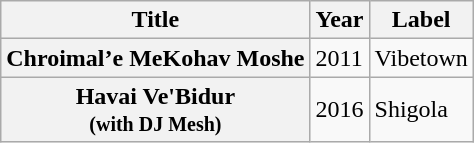<table class="wikitable">
<tr>
<th>Title</th>
<th>Year</th>
<th>Label</th>
</tr>
<tr>
<th>Chroimal’e MeKohav Moshe</th>
<td>2011</td>
<td>Vibetown</td>
</tr>
<tr>
<th>Havai Ve'Bidur<br><small>(with DJ Mesh)</small></th>
<td>2016</td>
<td>Shigola</td>
</tr>
</table>
